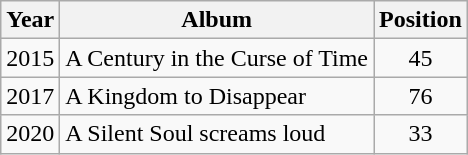<table class="wikitable">
<tr>
<th>Year</th>
<th>Album</th>
<th>Position</th>
</tr>
<tr>
<td>2015</td>
<td>A Century in the Curse of Time</td>
<td style="text-align:center;">45</td>
</tr>
<tr>
<td>2017</td>
<td>A Kingdom to Disappear</td>
<td style="text-align:center;">76</td>
</tr>
<tr>
<td>2020</td>
<td>A Silent Soul screams loud</td>
<td style="text-align:center;">33</td>
</tr>
</table>
